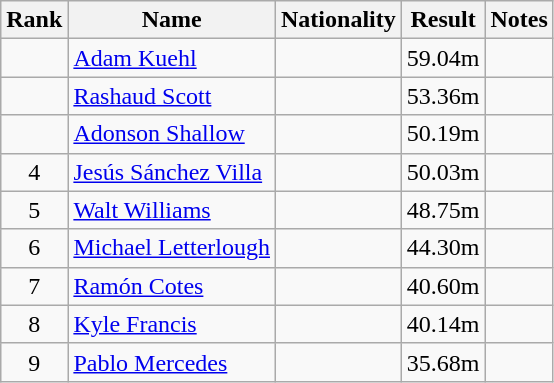<table class="wikitable sortable" style="text-align:center">
<tr>
<th>Rank</th>
<th>Name</th>
<th>Nationality</th>
<th>Result</th>
<th>Notes</th>
</tr>
<tr>
<td align=center></td>
<td align=left><a href='#'>Adam Kuehl</a></td>
<td align=left></td>
<td>59.04m</td>
<td></td>
</tr>
<tr>
<td align=center></td>
<td align=left><a href='#'>Rashaud Scott</a></td>
<td align=left></td>
<td>53.36m</td>
<td></td>
</tr>
<tr>
<td align=center></td>
<td align=left><a href='#'>Adonson Shallow</a></td>
<td align=left></td>
<td>50.19m</td>
<td></td>
</tr>
<tr>
<td align=center>4</td>
<td align=left><a href='#'>Jesús Sánchez Villa</a></td>
<td align=left></td>
<td>50.03m</td>
<td></td>
</tr>
<tr>
<td align=center>5</td>
<td align=left><a href='#'>Walt Williams</a></td>
<td align=left></td>
<td>48.75m</td>
<td></td>
</tr>
<tr>
<td align=center>6</td>
<td align=left><a href='#'>Michael Letterlough</a></td>
<td align=left></td>
<td>44.30m</td>
<td></td>
</tr>
<tr>
<td align=center>7</td>
<td align=left><a href='#'>Ramón Cotes</a></td>
<td align=left></td>
<td>40.60m</td>
<td></td>
</tr>
<tr>
<td align=center>8</td>
<td align=left><a href='#'>Kyle Francis</a></td>
<td align=left></td>
<td>40.14m</td>
<td></td>
</tr>
<tr>
<td align=center>9</td>
<td align=left><a href='#'>Pablo Mercedes</a></td>
<td align=left></td>
<td>35.68m</td>
<td></td>
</tr>
</table>
